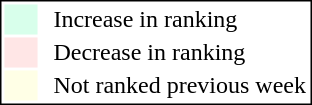<table style="border:1px solid black;" align=right>
<tr>
<td style="background:#D8FFEB; width:20px;"></td>
<td> </td>
<td>Increase in ranking</td>
</tr>
<tr>
<td style="background:#FFE6E6; width:20px;"></td>
<td> </td>
<td>Decrease in ranking</td>
</tr>
<tr>
<td style="background:#FFFFE6; width:20px;"></td>
<td> </td>
<td>Not ranked previous week</td>
</tr>
</table>
